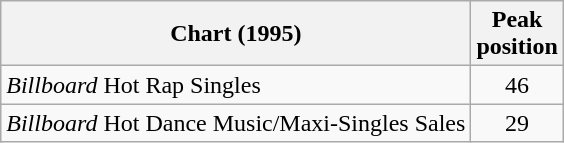<table class="wikitable">
<tr>
<th>Chart (1995)</th>
<th>Peak<br>position</th>
</tr>
<tr>
<td><em>Billboard</em> Hot Rap Singles</td>
<td align="center">46</td>
</tr>
<tr>
<td><em>Billboard</em> Hot Dance Music/Maxi-Singles Sales</td>
<td align="center">29</td>
</tr>
</table>
